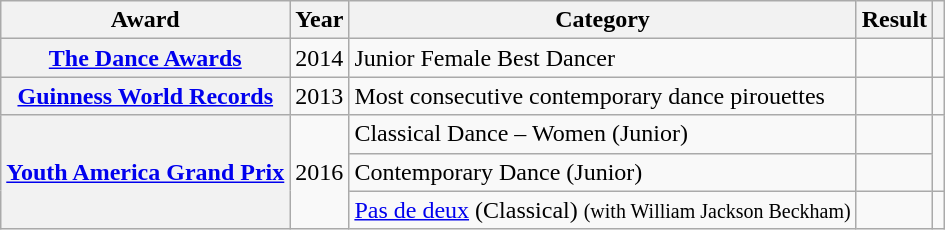<table class="wikitable sortable plainrowheaders">
<tr>
<th scope="col">Award</th>
<th scope="col">Year</th>
<th scope="col">Category</th>
<th scope="col">Result</th>
<th class="unsortable" scope="col"></th>
</tr>
<tr>
<th scope="row"><a href='#'>The Dance Awards</a></th>
<td>2014</td>
<td>Junior Female Best Dancer</td>
<td></td>
<td></td>
</tr>
<tr>
<th scope="row"><a href='#'>Guinness World Records</a></th>
<td>2013</td>
<td>Most consecutive contemporary dance pirouettes</td>
<td></td>
<td></td>
</tr>
<tr>
<th scope="rowgroup" rowspan="3"><a href='#'>Youth America Grand Prix</a></th>
<td rowspan="3">2016</td>
<td>Classical Dance – Women (Junior)</td>
<td></td>
<td rowspan="2"></td>
</tr>
<tr>
<td>Contemporary Dance (Junior)</td>
<td></td>
</tr>
<tr>
<td><a href='#'>Pas de deux</a> (Classical) <small>(with William Jackson Beckham)</small></td>
<td></td>
<td></td>
</tr>
</table>
